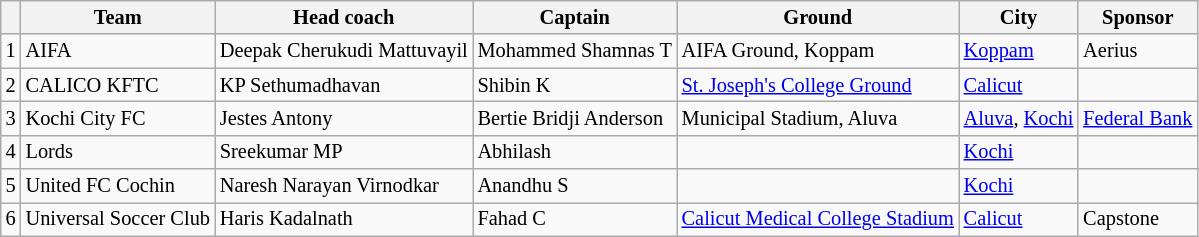<table class="wikitable" style="text-align: left; font-size:85%">
<tr>
<th scope="col"></th>
<th scope="col">Team</th>
<th>Head coach</th>
<th>Captain</th>
<th>Ground</th>
<th>City</th>
<th>Sponsor</th>
</tr>
<tr>
<td>1</td>
<td>AIFA</td>
<td> Deepak Cherukudi Mattuvayil</td>
<td> Mohammed Shamnas T</td>
<td>AIFA Ground, Koppam</td>
<td><a href='#'>Koppam</a></td>
<td>Aerius</td>
</tr>
<tr>
<td>2</td>
<td>CALICO KFTC</td>
<td> KP Sethumadhavan</td>
<td> Shibin K</td>
<td><a href='#'>St. Joseph's College Ground</a></td>
<td><a href='#'>Calicut</a></td>
<td></td>
</tr>
<tr>
<td>3</td>
<td>Kochi City FC</td>
<td> Jestes Antony</td>
<td> Bertie Bridji Anderson</td>
<td>Municipal Stadium, Aluva</td>
<td><a href='#'>Aluva</a>, <a href='#'>Kochi</a></td>
<td><a href='#'>Federal Bank</a></td>
</tr>
<tr>
<td>4</td>
<td>Lords</td>
<td> Sreekumar MP</td>
<td> Abhilash</td>
<td></td>
<td><a href='#'>Kochi</a></td>
<td></td>
</tr>
<tr>
<td>5</td>
<td>United FC Cochin</td>
<td> Naresh Narayan Virnodkar</td>
<td> Anandhu S</td>
<td></td>
<td><a href='#'>Kochi</a></td>
<td></td>
</tr>
<tr>
<td>6</td>
<td>Universal Soccer Club</td>
<td> Haris Kadalnath</td>
<td> Fahad C</td>
<td><a href='#'>Calicut Medical College Stadium</a></td>
<td><a href='#'>Calicut</a></td>
<td>Capstone </td>
</tr>
</table>
